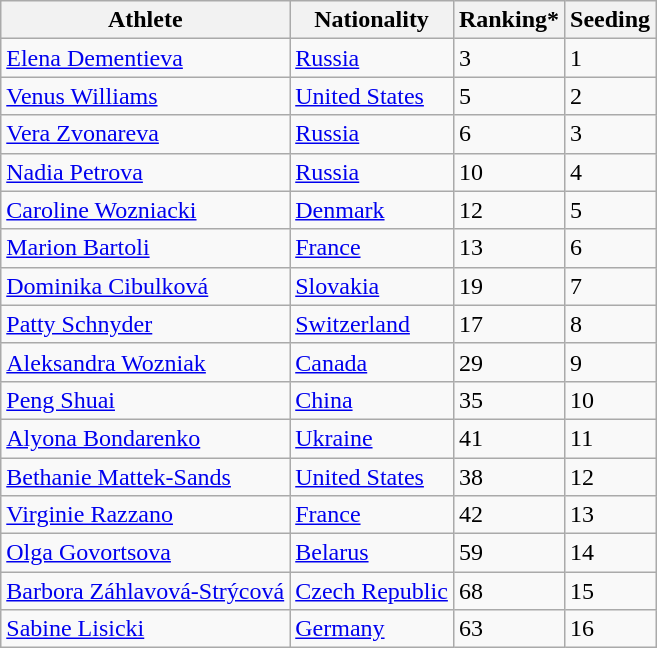<table class="wikitable" border="1">
<tr>
<th>Athlete</th>
<th>Nationality</th>
<th>Ranking*</th>
<th>Seeding</th>
</tr>
<tr>
<td><a href='#'>Elena Dementieva</a></td>
<td> <a href='#'>Russia</a></td>
<td>3</td>
<td>1</td>
</tr>
<tr>
<td><a href='#'>Venus Williams</a></td>
<td> <a href='#'>United States</a></td>
<td>5</td>
<td>2</td>
</tr>
<tr>
<td><a href='#'>Vera Zvonareva</a></td>
<td> <a href='#'>Russia</a></td>
<td>6</td>
<td>3</td>
</tr>
<tr>
<td><a href='#'>Nadia Petrova</a></td>
<td> <a href='#'>Russia</a></td>
<td>10</td>
<td>4</td>
</tr>
<tr>
<td><a href='#'>Caroline Wozniacki</a></td>
<td> <a href='#'>Denmark</a></td>
<td>12</td>
<td>5</td>
</tr>
<tr>
<td><a href='#'>Marion Bartoli</a></td>
<td> <a href='#'>France</a></td>
<td>13</td>
<td>6</td>
</tr>
<tr>
<td><a href='#'>Dominika Cibulková</a></td>
<td> <a href='#'>Slovakia</a></td>
<td>19</td>
<td>7</td>
</tr>
<tr>
<td><a href='#'>Patty Schnyder</a></td>
<td> <a href='#'>Switzerland</a></td>
<td>17</td>
<td>8</td>
</tr>
<tr>
<td><a href='#'>Aleksandra Wozniak</a></td>
<td> <a href='#'>Canada</a></td>
<td>29</td>
<td>9</td>
</tr>
<tr>
<td><a href='#'>Peng Shuai</a></td>
<td> <a href='#'>China</a></td>
<td>35</td>
<td>10</td>
</tr>
<tr>
<td><a href='#'>Alyona Bondarenko</a></td>
<td> <a href='#'>Ukraine</a></td>
<td>41</td>
<td>11</td>
</tr>
<tr>
<td><a href='#'>Bethanie Mattek-Sands</a></td>
<td> <a href='#'>United States</a></td>
<td>38</td>
<td>12</td>
</tr>
<tr>
<td><a href='#'>Virginie Razzano</a></td>
<td> <a href='#'>France</a></td>
<td>42</td>
<td>13</td>
</tr>
<tr>
<td><a href='#'>Olga Govortsova</a></td>
<td> <a href='#'>Belarus</a></td>
<td>59</td>
<td>14</td>
</tr>
<tr>
<td><a href='#'>Barbora Záhlavová-Strýcová</a></td>
<td> <a href='#'>Czech Republic</a></td>
<td>68</td>
<td>15</td>
</tr>
<tr>
<td><a href='#'>Sabine Lisicki</a></td>
<td> <a href='#'>Germany</a></td>
<td>63</td>
<td>16</td>
</tr>
</table>
